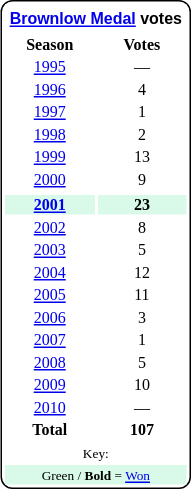<table style="margin-right:4px; margin-top:8px; float:right; border:1px #000 solid; border-radius:8px; background:#fff; font-family:Verdana; font-size:8pt; text-align:center;">
<tr style="background:#fff;">
<td colspan="2;" style="padding:3px; margin-bottom:-3px; margin-top:2px; font-family:Arial; "><strong><a href='#'>Brownlow Medal</a> votes</strong></td>
</tr>
<tr>
<th style="width:50%;">Season</th>
<th style="width:50%;">Votes</th>
</tr>
<tr>
<td><a href='#'>1995</a></td>
<td>—</td>
</tr>
<tr>
<td><a href='#'>1996</a></td>
<td>4</td>
</tr>
<tr>
<td><a href='#'>1997</a></td>
<td>1</td>
</tr>
<tr>
<td><a href='#'>1998</a></td>
<td>2</td>
</tr>
<tr>
<td><a href='#'>1999</a></td>
<td>13</td>
</tr>
<tr>
<td><a href='#'>2000</a></td>
<td>9</td>
</tr>
<tr>
</tr>
<tr style="background:#D9F9E9;">
<td><strong><a href='#'>2001</a></strong></td>
<td><strong>23</strong></td>
</tr>
<tr>
<td><a href='#'>2002</a></td>
<td>8</td>
</tr>
<tr>
<td><a href='#'>2003</a></td>
<td>5</td>
</tr>
<tr>
<td><a href='#'>2004</a></td>
<td>12</td>
</tr>
<tr>
<td><a href='#'>2005</a></td>
<td>11</td>
</tr>
<tr>
<td><a href='#'>2006</a></td>
<td>3</td>
</tr>
<tr>
<td><a href='#'>2007</a></td>
<td>1</td>
</tr>
<tr>
<td><a href='#'>2008</a></td>
<td>5</td>
</tr>
<tr>
<td><a href='#'>2009</a></td>
<td>10</td>
</tr>
<tr>
<td><a href='#'>2010</a></td>
<td>—</td>
</tr>
<tr>
<td><strong>Total</strong></td>
<td><strong>107</strong></td>
</tr>
<tr>
<td colspan=2><small>Key:</small></td>
</tr>
<tr style="background:#d9f9e9; border:1px solid #aaa; width:2em;">
<td colspan=2><small>Green / <strong>Bold</strong> = <a href='#'>Won</a></small></td>
</tr>
</table>
